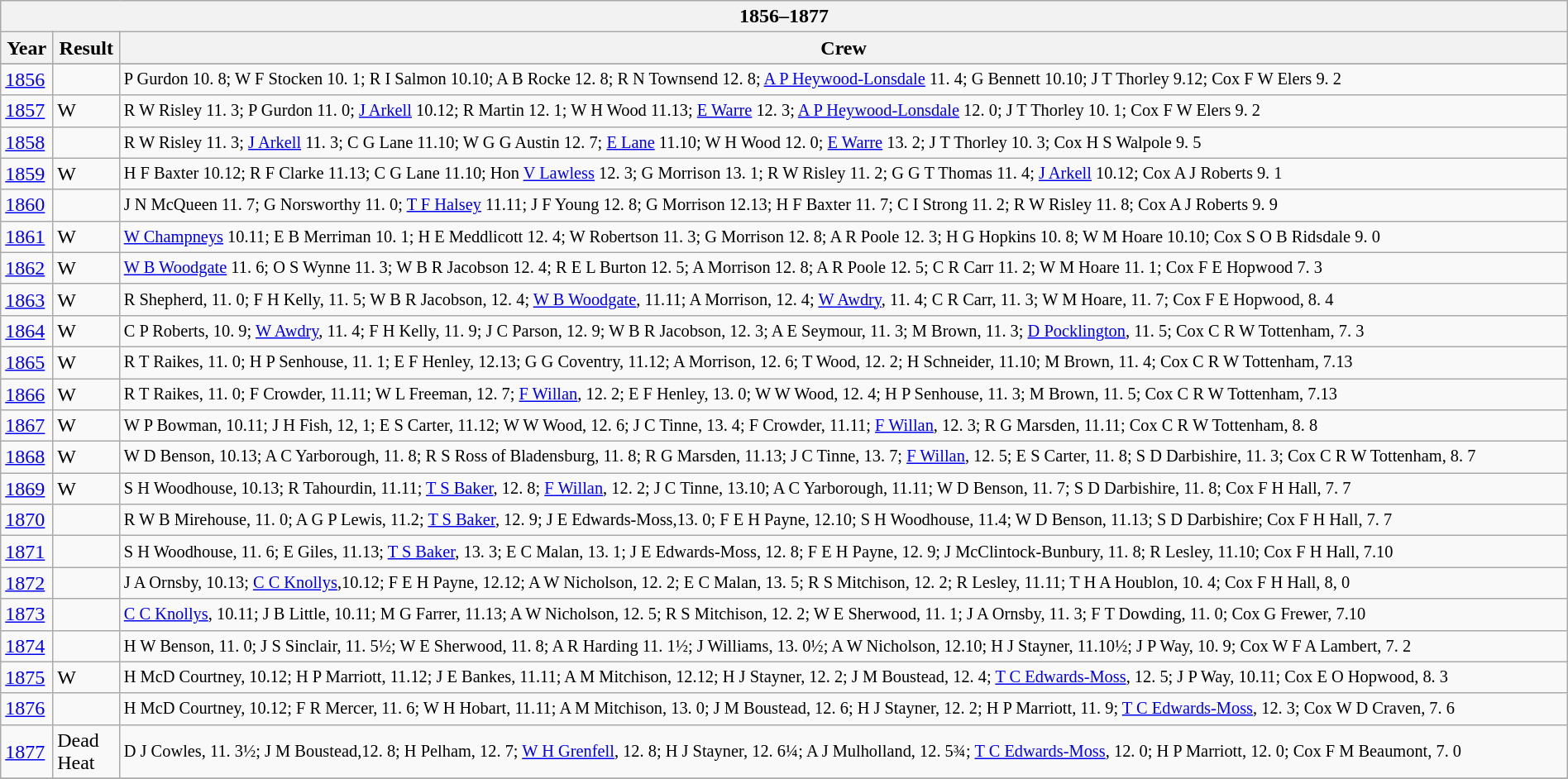<table class="wikitable" width="100%">
<tr>
<th colspan=3>1856–1877</th>
</tr>
<tr>
<th>Year</th>
<th>Result</th>
<th>Crew</th>
</tr>
<tr>
</tr>
<tr>
<td><a href='#'>1856</a></td>
<td></td>
<td style="font-size:85%">P Gurdon 10. 8; W F Stocken 10. 1; R I Salmon 10.10; A B Rocke 12. 8; R N Townsend 12. 8; <a href='#'>A P Heywood-Lonsdale</a> 11. 4; G Bennett 10.10; J T Thorley 9.12; Cox F W Elers 9. 2</td>
</tr>
<tr>
<td><a href='#'>1857</a></td>
<td>W</td>
<td style="font-size:85%">R W Risley 11. 3; P Gurdon 11. 0; <a href='#'>J Arkell</a> 10.12; R Martin 12. 1; W H Wood 11.13; <a href='#'>E Warre</a> 12. 3; <a href='#'>A P Heywood-Lonsdale</a> 12. 0; J T Thorley 10. 1; Cox F W Elers 9. 2</td>
</tr>
<tr>
<td><a href='#'>1858</a></td>
<td></td>
<td style="font-size:85%">R W Risley 11. 3; <a href='#'>J Arkell</a> 11. 3; C G Lane 11.10; W G G Austin 12. 7; <a href='#'>E Lane</a> 11.10; W H Wood 12. 0; <a href='#'>E Warre</a> 13. 2; J T Thorley 10. 3; Cox H S Walpole 9. 5</td>
</tr>
<tr>
<td><a href='#'>1859</a></td>
<td>W</td>
<td style="font-size:85%">H F Baxter 10.12; R F Clarke 11.13; C G Lane 11.10; Hon <a href='#'>V Lawless</a> 12. 3; G Morrison 13. 1; R W Risley 11. 2; G G T Thomas 11. 4; <a href='#'>J Arkell</a> 10.12; Cox A J Roberts 9. 1</td>
</tr>
<tr>
<td><a href='#'>1860</a></td>
<td></td>
<td style="font-size:85%">J N McQueen 11. 7; G Norsworthy 11. 0; <a href='#'>T F Halsey</a> 11.11; J F Young 12. 8; G Morrison 12.13; H F Baxter 11. 7; C I Strong 11. 2; R W Risley 11. 8; Cox A J Roberts 9. 9</td>
</tr>
<tr>
<td><a href='#'>1861</a></td>
<td>W</td>
<td style="font-size:85%"><a href='#'>W Champneys</a> 10.11; E B Merriman 10. 1; H E Meddlicott 12. 4; W Robertson 11. 3; G Morrison 12. 8; A R Poole 12. 3; H G Hopkins 10. 8; W M Hoare 10.10; Cox S O B Ridsdale 9. 0</td>
</tr>
<tr>
<td><a href='#'>1862</a></td>
<td>W</td>
<td style="font-size:85%"><a href='#'>W B Woodgate</a> 11. 6; O S Wynne 11. 3; W B R Jacobson 12. 4; R E L Burton 12. 5; A Morrison 12. 8; A R Poole 12. 5; C R Carr 11. 2; W M Hoare 11. 1; Cox F E Hopwood 7. 3</td>
</tr>
<tr>
<td><a href='#'>1863</a></td>
<td>W</td>
<td style="font-size:85%">R Shepherd, 11. 0; F H Kelly, 11. 5; W B R Jacobson, 12. 4; <a href='#'>W B Woodgate</a>, 11.11; A Morrison, 12. 4; <a href='#'>W Awdry</a>, 11. 4; C R Carr, 11. 3; W M Hoare, 11. 7; Cox F E Hopwood, 8. 4</td>
</tr>
<tr>
<td><a href='#'>1864</a></td>
<td>W</td>
<td style="font-size:85%">C P Roberts, 10. 9; <a href='#'>W Awdry</a>, 11. 4; F H Kelly, 11. 9; J C Parson, 12. 9; W B R Jacobson, 12. 3; A E Seymour, 11. 3; M Brown, 11. 3; <a href='#'>D Pocklington</a>, 11. 5; Cox C R W Tottenham, 7. 3</td>
</tr>
<tr>
<td><a href='#'>1865</a></td>
<td>W</td>
<td style="font-size:85%">R T Raikes, 11. 0; H P Senhouse, 11. 1; E F Henley, 12.13; G G Coventry, 11.12; A Morrison, 12. 6; T Wood, 12. 2; H Schneider, 11.10; M Brown, 11. 4; Cox C R W Tottenham, 7.13</td>
</tr>
<tr>
<td><a href='#'>1866</a></td>
<td>W</td>
<td style="font-size:85%">R T Raikes, 11. 0; F Crowder, 11.11; W L Freeman, 12. 7; <a href='#'>F Willan</a>, 12. 2; E F Henley, 13. 0; W W Wood, 12. 4; H P Senhouse, 11. 3; M Brown, 11. 5; Cox C R W Tottenham, 7.13</td>
</tr>
<tr>
<td><a href='#'>1867</a></td>
<td>W</td>
<td style="font-size:85%">W P Bowman, 10.11; J H Fish, 12, 1; E S Carter, 11.12; W W Wood, 12. 6; J C Tinne, 13. 4; F Crowder, 11.11; <a href='#'>F Willan</a>, 12. 3; R G Marsden, 11.11; Cox C R W Tottenham, 8. 8</td>
</tr>
<tr>
<td><a href='#'>1868</a></td>
<td>W</td>
<td style="font-size:85%">W D Benson, 10.13; A C Yarborough, 11. 8; R S Ross of Bladensburg, 11. 8; R G Marsden, 11.13; J C Tinne, 13. 7; <a href='#'>F Willan</a>, 12. 5; E S Carter, 11. 8; S D Darbishire, 11. 3; Cox C R W Tottenham, 8. 7</td>
</tr>
<tr>
<td><a href='#'>1869</a></td>
<td>W</td>
<td style="font-size:85%">S H Woodhouse, 10.13; R Tahourdin, 11.11; <a href='#'>T S Baker</a>, 12. 8; <a href='#'>F Willan</a>, 12. 2; J C Tinne, 13.10; A C Yarborough, 11.11; W D Benson, 11. 7; S D Darbishire, 11. 8; Cox F H Hall, 7. 7</td>
</tr>
<tr>
<td><a href='#'>1870</a></td>
<td></td>
<td style="font-size:85%">R W B Mirehouse, 11. 0; A G P Lewis, 11.2; <a href='#'>T S Baker</a>, 12. 9; J E Edwards-Moss,13. 0; F E H Payne, 12.10; S H Woodhouse, 11.4; W D Benson, 11.13; S D Darbishire; Cox F H Hall, 7. 7</td>
</tr>
<tr>
<td><a href='#'>1871</a></td>
<td></td>
<td style="font-size:85%">S H Woodhouse, 11. 6; E Giles, 11.13; <a href='#'>T S Baker</a>, 13. 3; E C Malan, 13. 1; J E Edwards-Moss, 12. 8; F E H Payne, 12. 9; J McClintock-Bunbury, 11. 8; R Lesley, 11.10; Cox F H Hall, 7.10</td>
</tr>
<tr>
<td><a href='#'>1872</a></td>
<td></td>
<td style="font-size:85%">J A Ornsby, 10.13; <a href='#'>C C Knollys</a>,10.12; F E H Payne, 12.12; A W Nicholson, 12. 2; E C Malan, 13. 5; R S Mitchison, 12. 2; R Lesley, 11.11; T H A Houblon, 10. 4; Cox F H Hall, 8, 0</td>
</tr>
<tr>
<td><a href='#'>1873</a></td>
<td></td>
<td style="font-size:85%"><a href='#'>C C Knollys</a>, 10.11; J B Little, 10.11; M G Farrer, 11.13; A W Nicholson, 12. 5; R S Mitchison, 12. 2; W E Sherwood, 11. 1; J A Ornsby, 11. 3; F T Dowding, 11. 0; Cox G Frewer, 7.10</td>
</tr>
<tr>
<td><a href='#'>1874</a></td>
<td></td>
<td style="font-size:85%">H W Benson, 11. 0; J S Sinclair, 11. 5½; W E Sherwood, 11. 8; A R Harding 11. 1½; J Williams, 13. 0½; A W Nicholson, 12.10; H J Stayner, 11.10½; J P Way, 10. 9; Cox W F A Lambert, 7. 2</td>
</tr>
<tr>
<td><a href='#'>1875</a></td>
<td>W</td>
<td style="font-size:85%">H McD Courtney, 10.12; H P Marriott, 11.12; J E Bankes, 11.11; A M Mitchison, 12.12; H J Stayner, 12. 2; J M Boustead, 12. 4; <a href='#'>T C Edwards-Moss</a>, 12. 5; J P Way, 10.11; Cox E O Hopwood, 8. 3</td>
</tr>
<tr>
<td><a href='#'>1876</a></td>
<td></td>
<td style="font-size:85%">H McD Courtney, 10.12; F R Mercer, 11. 6; W H Hobart, 11.11; A M Mitchison, 13. 0; J M Boustead, 12. 6; H J Stayner, 12. 2; H P Marriott, 11. 9; <a href='#'>T C Edwards-Moss</a>, 12. 3; Cox W D Craven, 7. 6</td>
</tr>
<tr>
<td><a href='#'>1877</a></td>
<td>Dead<br>Heat</td>
<td style="font-size:85%">D J Cowles, 11. 3½; J M Boustead,12. 8; H Pelham, 12. 7; <a href='#'>W H Grenfell</a>, 12. 8; H J Stayner, 12. 6¼; A J Mulholland, 12. 5¾; <a href='#'>T C Edwards-Moss</a>, 12. 0; H P Marriott, 12. 0; Cox F M Beaumont, 7. 0</td>
</tr>
<tr>
</tr>
</table>
